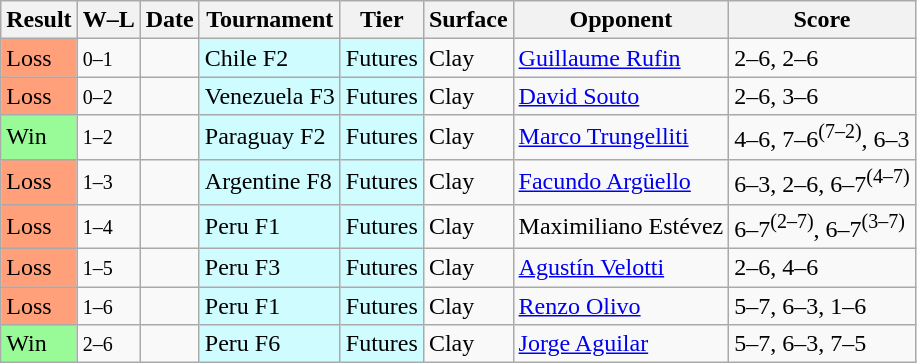<table class="sortable wikitable">
<tr>
<th>Result</th>
<th class="unsortable">W–L</th>
<th>Date</th>
<th>Tournament</th>
<th>Tier</th>
<th>Surface</th>
<th>Opponent</th>
<th class="unsortable">Score</th>
</tr>
<tr>
<td bgcolor=FFA07A>Loss</td>
<td><small>0–1</small></td>
<td></td>
<td style=background:#cffcff>Chile F2</td>
<td style=background:#cffcff>Futures</td>
<td>Clay</td>
<td> <a href='#'>Guillaume Rufin</a></td>
<td>2–6, 2–6</td>
</tr>
<tr>
<td bgcolor=FFA07A>Loss</td>
<td><small>0–2</small></td>
<td></td>
<td style=background:#cffcff>Venezuela F3</td>
<td style=background:#cffcff>Futures</td>
<td>Clay</td>
<td> <a href='#'>David Souto</a></td>
<td>2–6, 3–6</td>
</tr>
<tr>
<td bgcolor=98FB98>Win</td>
<td><small>1–2</small></td>
<td></td>
<td style=background:#cffcff>Paraguay F2</td>
<td style=background:#cffcff>Futures</td>
<td>Clay</td>
<td> <a href='#'>Marco Trungelliti</a></td>
<td>4–6, 7–6<sup>(7–2)</sup>, 6–3</td>
</tr>
<tr>
<td bgcolor=FFA07A>Loss</td>
<td><small>1–3</small></td>
<td></td>
<td style=background:#cffcff>Argentine F8</td>
<td style=background:#cffcff>Futures</td>
<td>Clay</td>
<td> <a href='#'>Facundo Argüello</a></td>
<td>6–3, 2–6, 6–7<sup>(4–7)</sup></td>
</tr>
<tr>
<td bgcolor=FFA07A>Loss</td>
<td><small>1–4</small></td>
<td></td>
<td style=background:#cffcff>Peru F1</td>
<td style=background:#cffcff>Futures</td>
<td>Clay</td>
<td> Maximiliano Estévez</td>
<td>6–7<sup>(2–7)</sup>, 6–7<sup>(3–7)</sup></td>
</tr>
<tr>
<td bgcolor=FFA07A>Loss</td>
<td><small>1–5</small></td>
<td></td>
<td style=background:#cffcff>Peru F3</td>
<td style=background:#cffcff>Futures</td>
<td>Clay</td>
<td> <a href='#'>Agustín Velotti</a></td>
<td>2–6, 4–6</td>
</tr>
<tr>
<td bgcolor=FFA07A>Loss</td>
<td><small>1–6</small></td>
<td></td>
<td style=background:#cffcff>Peru F1</td>
<td style=background:#cffcff>Futures</td>
<td>Clay</td>
<td> <a href='#'>Renzo Olivo</a></td>
<td>5–7, 6–3, 1–6</td>
</tr>
<tr>
<td bgcolor=98FB98>Win</td>
<td><small>2–6</small></td>
<td></td>
<td style=background:#cffcff>Peru F6</td>
<td style=background:#cffcff>Futures</td>
<td>Clay</td>
<td> <a href='#'>Jorge Aguilar</a></td>
<td>5–7, 6–3, 7–5</td>
</tr>
</table>
